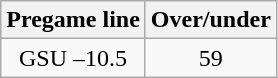<table class="wikitable">
<tr align="center">
<th style=>Pregame line</th>
<th style=>Over/under</th>
</tr>
<tr align="center">
<td>GSU –10.5</td>
<td>59</td>
</tr>
</table>
